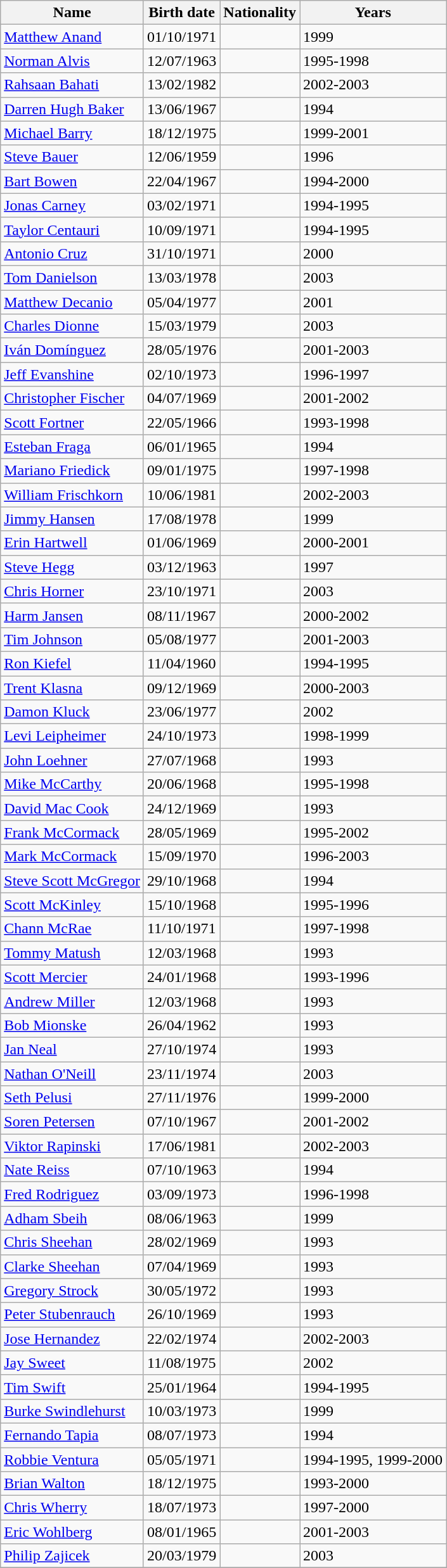<table class="wikitable sortable">
<tr>
<th>Name</th>
<th>Birth date</th>
<th>Nationality</th>
<th>Years</th>
</tr>
<tr>
<td><a href='#'>Matthew Anand</a></td>
<td>01/10/1971</td>
<td></td>
<td>1999</td>
</tr>
<tr>
<td><a href='#'>Norman Alvis</a></td>
<td>12/07/1963</td>
<td></td>
<td>1995-1998</td>
</tr>
<tr>
<td><a href='#'>Rahsaan Bahati</a></td>
<td>13/02/1982</td>
<td></td>
<td>2002-2003</td>
</tr>
<tr>
<td><a href='#'>Darren Hugh Baker</a></td>
<td>13/06/1967</td>
<td></td>
<td>1994</td>
</tr>
<tr>
<td><a href='#'>Michael Barry</a></td>
<td>18/12/1975</td>
<td></td>
<td>1999-2001</td>
</tr>
<tr>
<td><a href='#'>Steve Bauer</a></td>
<td>12/06/1959</td>
<td></td>
<td>1996</td>
</tr>
<tr>
<td><a href='#'>Bart Bowen</a></td>
<td>22/04/1967</td>
<td></td>
<td>1994-2000</td>
</tr>
<tr>
<td><a href='#'>Jonas Carney</a></td>
<td>03/02/1971</td>
<td></td>
<td>1994-1995</td>
</tr>
<tr>
<td><a href='#'>Taylor Centauri</a></td>
<td>10/09/1971</td>
<td></td>
<td>1994-1995</td>
</tr>
<tr>
<td><a href='#'>Antonio Cruz</a></td>
<td>31/10/1971</td>
<td></td>
<td>2000</td>
</tr>
<tr>
<td><a href='#'>Tom Danielson</a></td>
<td>13/03/1978</td>
<td></td>
<td>2003</td>
</tr>
<tr>
<td><a href='#'>Matthew Decanio</a></td>
<td>05/04/1977</td>
<td></td>
<td>2001</td>
</tr>
<tr>
<td><a href='#'>Charles Dionne</a></td>
<td>15/03/1979</td>
<td></td>
<td>2003</td>
</tr>
<tr>
<td><a href='#'>Iván Domínguez</a></td>
<td>28/05/1976</td>
<td></td>
<td>2001-2003</td>
</tr>
<tr>
<td><a href='#'>Jeff Evanshine</a></td>
<td>02/10/1973</td>
<td></td>
<td>1996-1997</td>
</tr>
<tr>
<td><a href='#'>Christopher Fischer</a></td>
<td>04/07/1969</td>
<td></td>
<td>2001-2002</td>
</tr>
<tr>
<td><a href='#'>Scott Fortner</a></td>
<td>22/05/1966</td>
<td></td>
<td>1993-1998</td>
</tr>
<tr>
<td><a href='#'>Esteban Fraga</a></td>
<td>06/01/1965</td>
<td></td>
<td>1994</td>
</tr>
<tr>
<td><a href='#'>Mariano Friedick</a></td>
<td>09/01/1975</td>
<td></td>
<td>1997-1998</td>
</tr>
<tr>
<td><a href='#'>William Frischkorn</a></td>
<td>10/06/1981</td>
<td></td>
<td>2002-2003</td>
</tr>
<tr>
<td><a href='#'>Jimmy Hansen</a></td>
<td>17/08/1978</td>
<td></td>
<td>1999</td>
</tr>
<tr>
<td><a href='#'>Erin Hartwell</a></td>
<td>01/06/1969</td>
<td></td>
<td>2000-2001</td>
</tr>
<tr>
<td><a href='#'>Steve Hegg</a></td>
<td>03/12/1963</td>
<td></td>
<td>1997</td>
</tr>
<tr>
<td><a href='#'>Chris Horner</a></td>
<td>23/10/1971</td>
<td></td>
<td>2003</td>
</tr>
<tr>
<td><a href='#'>Harm Jansen</a></td>
<td>08/11/1967</td>
<td></td>
<td>2000-2002</td>
</tr>
<tr>
<td><a href='#'>Tim Johnson</a></td>
<td>05/08/1977</td>
<td></td>
<td>2001-2003</td>
</tr>
<tr>
<td><a href='#'>Ron Kiefel</a></td>
<td>11/04/1960</td>
<td></td>
<td>1994-1995</td>
</tr>
<tr>
<td><a href='#'>Trent Klasna</a></td>
<td>09/12/1969</td>
<td></td>
<td>2000-2003</td>
</tr>
<tr>
<td><a href='#'>Damon Kluck</a></td>
<td>23/06/1977</td>
<td></td>
<td>2002</td>
</tr>
<tr>
<td><a href='#'>Levi Leipheimer</a></td>
<td>24/10/1973</td>
<td></td>
<td>1998-1999</td>
</tr>
<tr>
<td><a href='#'>John Loehner</a></td>
<td>27/07/1968</td>
<td></td>
<td>1993</td>
</tr>
<tr>
<td><a href='#'>Mike McCarthy</a></td>
<td>20/06/1968</td>
<td></td>
<td>1995-1998</td>
</tr>
<tr>
<td><a href='#'>David Mac Cook</a></td>
<td>24/12/1969</td>
<td></td>
<td>1993</td>
</tr>
<tr>
<td><a href='#'>Frank McCormack</a></td>
<td>28/05/1969</td>
<td></td>
<td>1995-2002</td>
</tr>
<tr>
<td><a href='#'>Mark McCormack</a></td>
<td>15/09/1970</td>
<td></td>
<td>1996-2003</td>
</tr>
<tr>
<td><a href='#'>Steve Scott McGregor</a></td>
<td>29/10/1968</td>
<td></td>
<td>1994</td>
</tr>
<tr>
<td><a href='#'>Scott McKinley</a></td>
<td>15/10/1968</td>
<td></td>
<td>1995-1996</td>
</tr>
<tr>
<td><a href='#'>Chann McRae</a></td>
<td>11/10/1971</td>
<td></td>
<td>1997-1998</td>
</tr>
<tr>
<td><a href='#'>Tommy Matush</a></td>
<td>12/03/1968</td>
<td></td>
<td>1993</td>
</tr>
<tr>
<td><a href='#'>Scott Mercier</a></td>
<td>24/01/1968</td>
<td></td>
<td>1993-1996</td>
</tr>
<tr>
<td><a href='#'>Andrew Miller</a></td>
<td>12/03/1968</td>
<td></td>
<td>1993</td>
</tr>
<tr>
<td><a href='#'>Bob Mionske</a></td>
<td>26/04/1962</td>
<td></td>
<td>1993</td>
</tr>
<tr>
<td><a href='#'>Jan Neal</a></td>
<td>27/10/1974</td>
<td></td>
<td>1993</td>
</tr>
<tr>
<td><a href='#'>Nathan O'Neill</a></td>
<td>23/11/1974</td>
<td></td>
<td>2003</td>
</tr>
<tr>
<td><a href='#'>Seth Pelusi</a></td>
<td>27/11/1976</td>
<td></td>
<td>1999-2000</td>
</tr>
<tr>
<td><a href='#'>Soren Petersen</a></td>
<td>07/10/1967</td>
<td></td>
<td>2001-2002</td>
</tr>
<tr>
<td><a href='#'>Viktor Rapinski</a></td>
<td>17/06/1981</td>
<td></td>
<td>2002-2003</td>
</tr>
<tr>
<td><a href='#'>Nate Reiss</a></td>
<td>07/10/1963</td>
<td></td>
<td>1994</td>
</tr>
<tr>
<td><a href='#'>Fred Rodriguez</a></td>
<td>03/09/1973</td>
<td></td>
<td>1996-1998</td>
</tr>
<tr>
<td><a href='#'>Adham Sbeih</a></td>
<td>08/06/1963</td>
<td></td>
<td>1999</td>
</tr>
<tr>
<td><a href='#'>Chris Sheehan</a></td>
<td>28/02/1969</td>
<td></td>
<td>1993</td>
</tr>
<tr>
<td><a href='#'>Clarke Sheehan</a></td>
<td>07/04/1969</td>
<td></td>
<td>1993</td>
</tr>
<tr>
<td><a href='#'>Gregory Strock</a></td>
<td>30/05/1972</td>
<td></td>
<td>1993</td>
</tr>
<tr>
<td><a href='#'>Peter Stubenrauch</a></td>
<td>26/10/1969</td>
<td></td>
<td>1993</td>
</tr>
<tr>
<td><a href='#'>Jose Hernandez</a></td>
<td>22/02/1974</td>
<td></td>
<td>2002-2003</td>
</tr>
<tr>
<td><a href='#'>Jay Sweet</a></td>
<td>11/08/1975</td>
<td></td>
<td>2002</td>
</tr>
<tr>
<td><a href='#'>Tim Swift</a></td>
<td>25/01/1964</td>
<td></td>
<td>1994-1995</td>
</tr>
<tr>
<td><a href='#'>Burke Swindlehurst</a></td>
<td>10/03/1973</td>
<td></td>
<td>1999</td>
</tr>
<tr>
<td><a href='#'>Fernando Tapia</a></td>
<td>08/07/1973</td>
<td></td>
<td>1994</td>
</tr>
<tr>
<td><a href='#'>Robbie Ventura</a></td>
<td>05/05/1971</td>
<td></td>
<td>1994-1995, 1999-2000</td>
</tr>
<tr>
<td><a href='#'>Brian Walton</a></td>
<td>18/12/1975</td>
<td></td>
<td>1993-2000</td>
</tr>
<tr>
<td><a href='#'>Chris Wherry</a></td>
<td>18/07/1973</td>
<td></td>
<td>1997-2000</td>
</tr>
<tr>
<td><a href='#'>Eric Wohlberg</a></td>
<td>08/01/1965</td>
<td></td>
<td>2001-2003</td>
</tr>
<tr>
<td><a href='#'>Philip Zajicek</a></td>
<td>20/03/1979</td>
<td></td>
<td>2003</td>
</tr>
<tr>
</tr>
</table>
